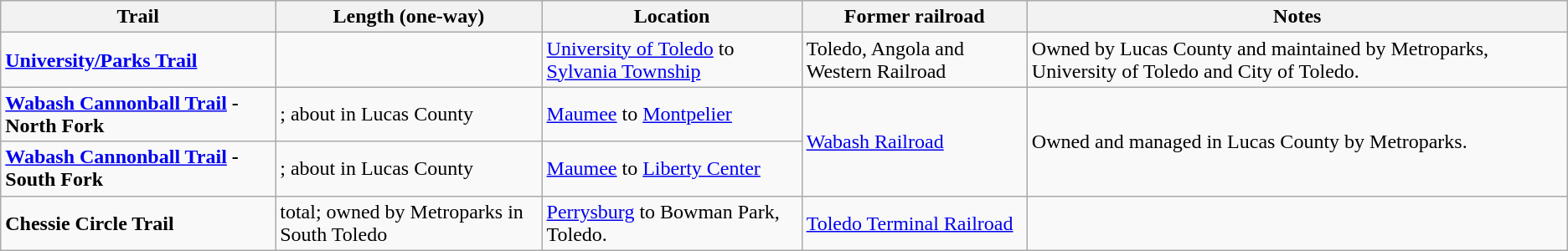<table class="wikitable sortable">
<tr>
<th>Trail</th>
<th>Length (one-way)</th>
<th>Location</th>
<th>Former railroad</th>
<th>Notes</th>
</tr>
<tr>
<td><strong><a href='#'>University/Parks Trail</a></strong></td>
<td></td>
<td><a href='#'>University of Toledo</a> to <a href='#'>Sylvania Township</a></td>
<td>Toledo, Angola and Western Railroad</td>
<td>Owned by Lucas County and maintained by Metroparks, University of Toledo and City of Toledo.</td>
</tr>
<tr>
<td><strong><a href='#'>Wabash Cannonball Trail</a> - North Fork</strong></td>
<td>; about  in Lucas County</td>
<td><a href='#'>Maumee</a> to <a href='#'>Montpelier</a></td>
<td rowspan="2"><a href='#'>Wabash Railroad</a></td>
<td rowspan="2">Owned and managed in Lucas County by Metroparks.</td>
</tr>
<tr>
<td><strong><a href='#'>Wabash Cannonball Trail</a> - South Fork</strong></td>
<td>; about  in Lucas County</td>
<td><a href='#'>Maumee</a> to <a href='#'>Liberty Center</a></td>
</tr>
<tr>
<td><strong>Chessie Circle Trail</strong></td>
<td> total;  owned by Metroparks in South Toledo</td>
<td><a href='#'>Perrysburg</a> to Bowman Park, Toledo.</td>
<td><a href='#'>Toledo Terminal Railroad</a></td>
<td></td>
</tr>
</table>
